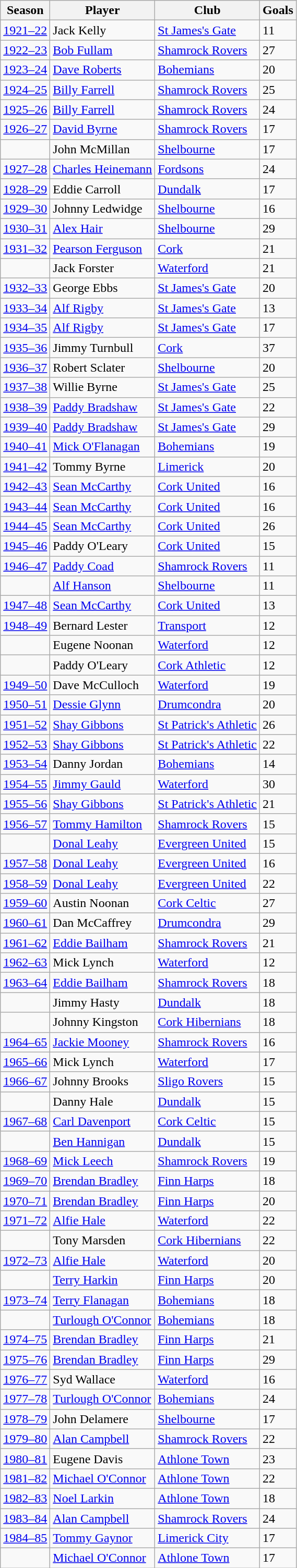<table class="wikitable">
<tr>
<th>Season</th>
<th>Player</th>
<th>Club</th>
<th>Goals</th>
</tr>
<tr>
<td><a href='#'>1921–22</a></td>
<td> Jack Kelly</td>
<td><a href='#'>St James's Gate</a></td>
<td>11</td>
</tr>
<tr>
<td><a href='#'>1922–23</a></td>
<td> <a href='#'>Bob Fullam</a></td>
<td><a href='#'>Shamrock Rovers</a></td>
<td>27</td>
</tr>
<tr>
<td><a href='#'>1923–24</a></td>
<td> <a href='#'>Dave Roberts</a></td>
<td><a href='#'>Bohemians</a></td>
<td>20</td>
</tr>
<tr>
<td><a href='#'>1924–25</a></td>
<td> <a href='#'>Billy Farrell</a></td>
<td><a href='#'>Shamrock Rovers</a></td>
<td>25</td>
</tr>
<tr>
<td><a href='#'>1925–26</a></td>
<td> <a href='#'>Billy Farrell</a></td>
<td><a href='#'>Shamrock Rovers</a></td>
<td>24</td>
</tr>
<tr>
<td><a href='#'>1926–27</a></td>
<td> <a href='#'>David Byrne</a></td>
<td><a href='#'>Shamrock Rovers</a></td>
<td>17</td>
</tr>
<tr>
<td></td>
<td>John McMillan</td>
<td><a href='#'>Shelbourne</a></td>
<td>17</td>
</tr>
<tr>
<td><a href='#'>1927–28</a></td>
<td> <a href='#'>Charles Heinemann</a></td>
<td><a href='#'>Fordsons</a></td>
<td>24</td>
</tr>
<tr>
<td><a href='#'>1928–29</a></td>
<td>Eddie Carroll</td>
<td><a href='#'>Dundalk</a></td>
<td>17</td>
</tr>
<tr>
<td><a href='#'>1929–30</a></td>
<td>Johnny Ledwidge</td>
<td><a href='#'>Shelbourne</a></td>
<td>16</td>
</tr>
<tr>
<td><a href='#'>1930–31</a></td>
<td> <a href='#'>Alex Hair</a></td>
<td><a href='#'>Shelbourne</a></td>
<td>29</td>
</tr>
<tr>
<td><a href='#'>1931–32</a></td>
<td> <a href='#'>Pearson Ferguson</a></td>
<td><a href='#'>Cork</a></td>
<td>21</td>
</tr>
<tr>
<td></td>
<td>Jack Forster</td>
<td><a href='#'>Waterford</a></td>
<td>21</td>
</tr>
<tr>
<td><a href='#'>1932–33</a></td>
<td>George Ebbs</td>
<td><a href='#'>St James's Gate</a></td>
<td>20</td>
</tr>
<tr>
<td><a href='#'>1933–34</a></td>
<td> <a href='#'>Alf Rigby</a></td>
<td><a href='#'>St James's Gate</a></td>
<td>13</td>
</tr>
<tr>
<td><a href='#'>1934–35</a></td>
<td> <a href='#'>Alf Rigby</a></td>
<td><a href='#'>St James's Gate</a></td>
<td>17</td>
</tr>
<tr>
<td><a href='#'>1935–36</a></td>
<td> Jimmy Turnbull </td>
<td><a href='#'>Cork</a></td>
<td>37</td>
</tr>
<tr>
<td><a href='#'>1936–37</a></td>
<td>Robert Sclater <em></em></td>
<td><a href='#'>Shelbourne</a></td>
<td>20</td>
</tr>
<tr>
<td><a href='#'>1937–38</a></td>
<td>Willie Byrne</td>
<td><a href='#'>St James's Gate</a></td>
<td>25</td>
</tr>
<tr>
<td><a href='#'>1938–39</a></td>
<td> <a href='#'>Paddy Bradshaw</a></td>
<td><a href='#'>St James's Gate</a></td>
<td>22</td>
</tr>
<tr>
<td><a href='#'>1939–40</a></td>
<td> <a href='#'>Paddy Bradshaw</a></td>
<td><a href='#'>St James's Gate</a></td>
<td>29</td>
</tr>
<tr>
<td><a href='#'>1940–41</a></td>
<td> <a href='#'>Mick O'Flanagan</a></td>
<td><a href='#'>Bohemians</a></td>
<td>19</td>
</tr>
<tr>
<td><a href='#'>1941–42</a></td>
<td>Tommy Byrne</td>
<td><a href='#'>Limerick</a></td>
<td>20</td>
</tr>
<tr>
<td><a href='#'>1942–43</a></td>
<td> <a href='#'>Sean McCarthy</a></td>
<td><a href='#'>Cork United</a></td>
<td>16</td>
</tr>
<tr>
<td><a href='#'>1943–44</a></td>
<td> <a href='#'>Sean McCarthy</a>  </td>
<td><a href='#'>Cork United</a></td>
<td>16</td>
</tr>
<tr>
<td><a href='#'>1944–45</a></td>
<td> <a href='#'>Sean McCarthy</a>  </td>
<td><a href='#'>Cork United</a></td>
<td>26</td>
</tr>
<tr>
<td><a href='#'>1945–46</a></td>
<td>Paddy O'Leary</td>
<td><a href='#'>Cork United</a></td>
<td>15</td>
</tr>
<tr>
<td><a href='#'>1946–47</a></td>
<td> <a href='#'>Paddy Coad</a></td>
<td><a href='#'>Shamrock Rovers</a></td>
<td>11</td>
</tr>
<tr>
<td></td>
<td> <a href='#'>Alf Hanson</a></td>
<td><a href='#'>Shelbourne</a></td>
<td>11</td>
</tr>
<tr>
<td><a href='#'>1947–48</a></td>
<td> <a href='#'>Sean McCarthy</a>  </td>
<td><a href='#'>Cork United</a></td>
<td>13</td>
</tr>
<tr>
<td><a href='#'>1948–49</a></td>
<td>Bernard Lester</td>
<td><a href='#'>Transport</a></td>
<td>12</td>
</tr>
<tr>
<td></td>
<td>Eugene Noonan</td>
<td><a href='#'>Waterford</a></td>
<td>12</td>
</tr>
<tr>
<td></td>
<td>Paddy O'Leary</td>
<td><a href='#'>Cork Athletic</a></td>
<td>12</td>
</tr>
<tr>
<td><a href='#'>1949–50</a></td>
<td>Dave McCulloch</td>
<td><a href='#'>Waterford</a></td>
<td>19</td>
</tr>
<tr>
<td><a href='#'>1950–51</a></td>
<td> <a href='#'>Dessie Glynn</a></td>
<td><a href='#'>Drumcondra</a></td>
<td>20</td>
</tr>
<tr>
<td><a href='#'>1951–52</a></td>
<td> <a href='#'>Shay Gibbons</a></td>
<td><a href='#'>St Patrick's Athletic</a></td>
<td>26</td>
</tr>
<tr>
<td><a href='#'>1952–53</a></td>
<td> <a href='#'>Shay Gibbons</a></td>
<td><a href='#'>St Patrick's Athletic</a></td>
<td>22</td>
</tr>
<tr>
<td><a href='#'>1953–54</a></td>
<td>Danny Jordan</td>
<td><a href='#'>Bohemians</a></td>
<td>14</td>
</tr>
<tr>
<td><a href='#'>1954–55</a></td>
<td> <a href='#'>Jimmy Gauld</a></td>
<td><a href='#'>Waterford</a></td>
<td>30</td>
</tr>
<tr>
<td><a href='#'>1955–56</a></td>
<td> <a href='#'>Shay Gibbons</a></td>
<td><a href='#'>St Patrick's Athletic</a></td>
<td>21</td>
</tr>
<tr>
<td><a href='#'>1956–57</a></td>
<td> <a href='#'>Tommy Hamilton</a></td>
<td><a href='#'>Shamrock Rovers</a></td>
<td>15</td>
</tr>
<tr>
<td></td>
<td> <a href='#'>Donal Leahy</a></td>
<td><a href='#'>Evergreen United</a></td>
<td>15</td>
</tr>
<tr>
<td><a href='#'>1957–58</a></td>
<td> <a href='#'>Donal Leahy</a></td>
<td><a href='#'>Evergreen United</a></td>
<td>16</td>
</tr>
<tr>
<td><a href='#'>1958–59</a></td>
<td> <a href='#'>Donal Leahy</a></td>
<td><a href='#'>Evergreen United</a></td>
<td>22</td>
</tr>
<tr>
<td><a href='#'>1959–60</a></td>
<td>Austin Noonan</td>
<td><a href='#'>Cork Celtic</a></td>
<td>27</td>
</tr>
<tr>
<td><a href='#'>1960–61</a></td>
<td> Dan McCaffrey </td>
<td><a href='#'>Drumcondra</a></td>
<td>29</td>
</tr>
<tr>
<td><a href='#'>1961–62</a></td>
<td> <a href='#'>Eddie Bailham</a></td>
<td><a href='#'>Shamrock Rovers</a></td>
<td>21</td>
</tr>
<tr>
<td><a href='#'>1962–63</a></td>
<td>Mick Lynch</td>
<td><a href='#'>Waterford</a></td>
<td>12</td>
</tr>
<tr>
<td><a href='#'>1963–64</a></td>
<td> <a href='#'>Eddie Bailham</a></td>
<td><a href='#'>Shamrock Rovers</a></td>
<td>18</td>
</tr>
<tr>
<td></td>
<td>Jimmy Hasty</td>
<td><a href='#'>Dundalk</a></td>
<td>18</td>
</tr>
<tr>
<td></td>
<td>Johnny Kingston</td>
<td><a href='#'>Cork Hibernians</a></td>
<td>18</td>
</tr>
<tr>
<td><a href='#'>1964–65</a></td>
<td> <a href='#'>Jackie Mooney</a></td>
<td><a href='#'>Shamrock Rovers</a></td>
<td>16</td>
</tr>
<tr>
<td><a href='#'>1965–66</a></td>
<td>Mick Lynch</td>
<td><a href='#'>Waterford</a></td>
<td>17</td>
</tr>
<tr>
<td><a href='#'>1966–67</a></td>
<td>Johnny Brooks</td>
<td><a href='#'>Sligo Rovers</a></td>
<td>15</td>
</tr>
<tr>
<td></td>
<td> Danny Hale </td>
<td><a href='#'>Dundalk</a></td>
<td>15</td>
</tr>
<tr>
<td><a href='#'>1967–68</a></td>
<td> <a href='#'>Carl Davenport</a></td>
<td><a href='#'>Cork Celtic</a></td>
<td>15</td>
</tr>
<tr>
<td></td>
<td> <a href='#'>Ben Hannigan</a></td>
<td><a href='#'>Dundalk</a></td>
<td>15</td>
</tr>
<tr>
<td><a href='#'>1968–69</a></td>
<td> <a href='#'>Mick Leech</a></td>
<td><a href='#'>Shamrock Rovers</a></td>
<td>19</td>
</tr>
<tr>
<td><a href='#'>1969–70</a></td>
<td> <a href='#'>Brendan Bradley</a></td>
<td><a href='#'>Finn Harps</a></td>
<td>18</td>
</tr>
<tr>
<td><a href='#'>1970–71</a></td>
<td> <a href='#'>Brendan Bradley</a></td>
<td><a href='#'>Finn Harps</a></td>
<td>20</td>
</tr>
<tr>
<td><a href='#'>1971–72</a></td>
<td> <a href='#'>Alfie Hale</a></td>
<td><a href='#'>Waterford</a></td>
<td>22</td>
</tr>
<tr>
<td></td>
<td>Tony Marsden</td>
<td><a href='#'>Cork Hibernians</a></td>
<td>22</td>
</tr>
<tr>
<td><a href='#'>1972–73</a></td>
<td> <a href='#'>Alfie Hale</a></td>
<td><a href='#'>Waterford</a></td>
<td>20</td>
</tr>
<tr>
<td></td>
<td> <a href='#'>Terry Harkin</a></td>
<td><a href='#'>Finn Harps</a></td>
<td>20</td>
</tr>
<tr>
<td><a href='#'>1973–74</a></td>
<td> <a href='#'>Terry Flanagan</a></td>
<td><a href='#'>Bohemians</a></td>
<td>18</td>
</tr>
<tr>
<td></td>
<td> <a href='#'>Turlough O'Connor</a></td>
<td><a href='#'>Bohemians</a></td>
<td>18</td>
</tr>
<tr>
<td><a href='#'>1974–75</a></td>
<td> <a href='#'>Brendan Bradley</a></td>
<td><a href='#'>Finn Harps</a></td>
<td>21</td>
</tr>
<tr>
<td><a href='#'>1975–76</a></td>
<td> <a href='#'>Brendan Bradley</a></td>
<td><a href='#'>Finn Harps</a></td>
<td>29</td>
</tr>
<tr>
<td><a href='#'>1976–77</a></td>
<td>Syd Wallace</td>
<td><a href='#'>Waterford</a></td>
<td>16</td>
</tr>
<tr>
<td><a href='#'>1977–78</a></td>
<td> <a href='#'>Turlough O'Connor</a></td>
<td><a href='#'>Bohemians</a></td>
<td>24</td>
</tr>
<tr>
<td><a href='#'>1978–79</a></td>
<td>John Delamere <em></em></td>
<td><a href='#'>Shelbourne</a></td>
<td>17</td>
</tr>
<tr>
<td><a href='#'>1979–80</a></td>
<td> <a href='#'>Alan Campbell</a></td>
<td><a href='#'>Shamrock Rovers</a></td>
<td>22</td>
</tr>
<tr>
<td><a href='#'>1980–81</a></td>
<td>Eugene Davis</td>
<td><a href='#'>Athlone Town</a></td>
<td>23</td>
</tr>
<tr>
<td><a href='#'>1981–82</a></td>
<td> <a href='#'>Michael O'Connor</a></td>
<td><a href='#'>Athlone Town</a></td>
<td>22</td>
</tr>
<tr>
<td><a href='#'>1982–83</a></td>
<td> <a href='#'>Noel Larkin</a></td>
<td><a href='#'>Athlone Town</a></td>
<td>18</td>
</tr>
<tr>
<td><a href='#'>1983–84</a></td>
<td> <a href='#'>Alan Campbell</a></td>
<td><a href='#'>Shamrock Rovers</a></td>
<td>24</td>
</tr>
<tr>
<td><a href='#'>1984–85</a></td>
<td> <a href='#'>Tommy Gaynor</a></td>
<td><a href='#'>Limerick City</a></td>
<td>17</td>
</tr>
<tr>
<td></td>
<td> <a href='#'>Michael O'Connor</a></td>
<td><a href='#'>Athlone Town</a></td>
<td>17</td>
</tr>
</table>
